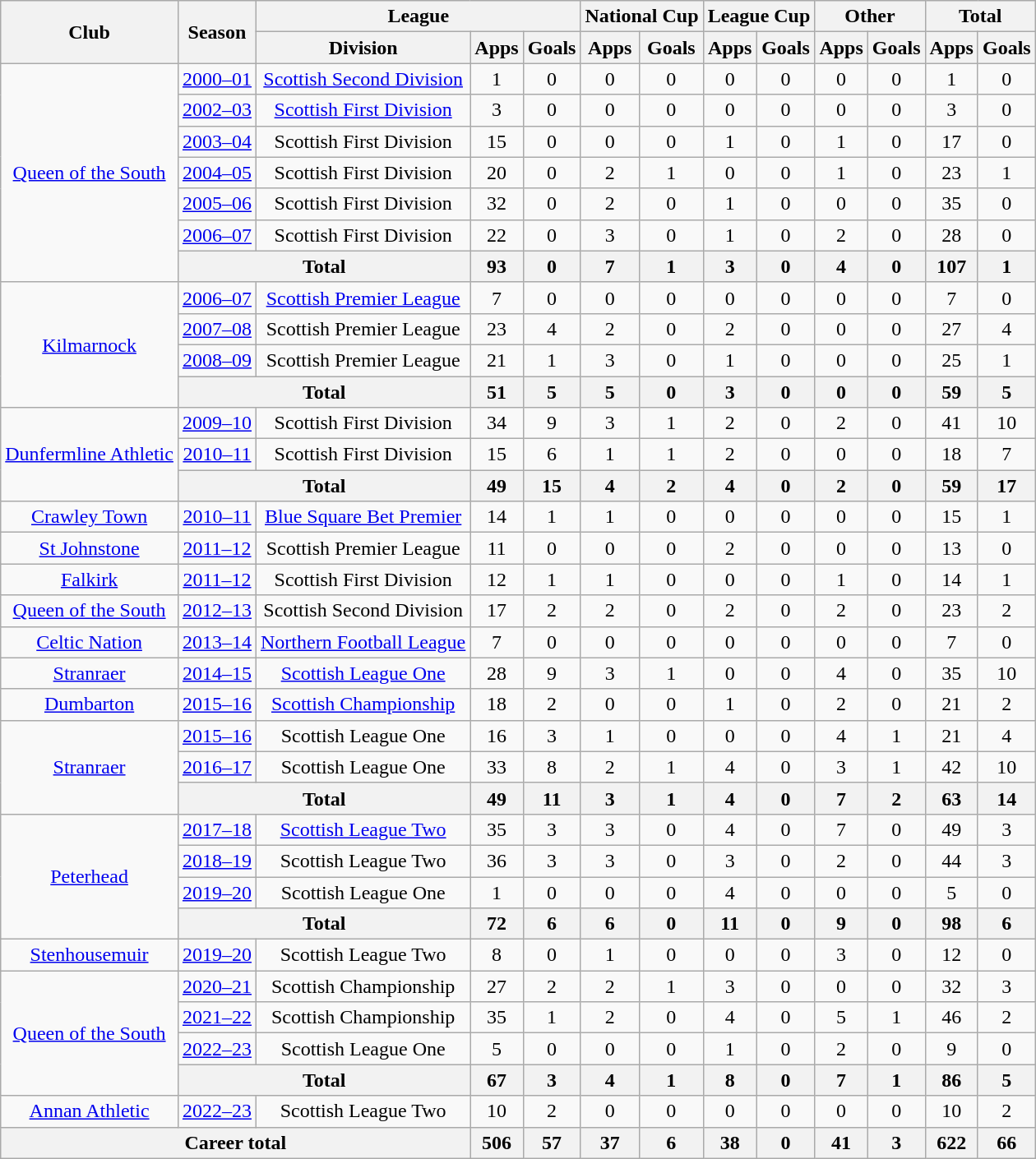<table class="wikitable" style="text-align:center;">
<tr>
<th rowspan="2">Club</th>
<th rowspan="2">Season</th>
<th colspan="3">League</th>
<th colspan="2">National Cup</th>
<th colspan="2">League Cup</th>
<th colspan="2">Other</th>
<th colspan="2">Total</th>
</tr>
<tr>
<th>Division</th>
<th>Apps</th>
<th>Goals</th>
<th>Apps</th>
<th>Goals</th>
<th>Apps</th>
<th>Goals</th>
<th>Apps</th>
<th>Goals</th>
<th>Apps</th>
<th>Goals</th>
</tr>
<tr>
<td rowspan="7"><a href='#'>Queen of the South</a></td>
<td><a href='#'>2000–01</a></td>
<td><a href='#'>Scottish Second Division</a></td>
<td>1</td>
<td>0</td>
<td>0</td>
<td>0</td>
<td>0</td>
<td>0</td>
<td>0</td>
<td>0</td>
<td>1</td>
<td>0</td>
</tr>
<tr>
<td><a href='#'>2002–03</a></td>
<td><a href='#'>Scottish First Division</a></td>
<td>3</td>
<td>0</td>
<td>0</td>
<td>0</td>
<td>0</td>
<td>0</td>
<td>0</td>
<td>0</td>
<td>3</td>
<td>0</td>
</tr>
<tr>
<td><a href='#'>2003–04</a></td>
<td>Scottish First Division</td>
<td>15</td>
<td>0</td>
<td>0</td>
<td>0</td>
<td>1</td>
<td>0</td>
<td>1</td>
<td>0</td>
<td>17</td>
<td>0</td>
</tr>
<tr>
<td><a href='#'>2004–05</a></td>
<td>Scottish First Division</td>
<td>20</td>
<td>0</td>
<td>2</td>
<td>1</td>
<td>0</td>
<td>0</td>
<td>1</td>
<td>0</td>
<td>23</td>
<td>1</td>
</tr>
<tr>
<td><a href='#'>2005–06</a></td>
<td>Scottish First Division</td>
<td>32</td>
<td>0</td>
<td>2</td>
<td>0</td>
<td>1</td>
<td>0</td>
<td>0</td>
<td>0</td>
<td>35</td>
<td>0</td>
</tr>
<tr>
<td><a href='#'>2006–07</a></td>
<td>Scottish First Division</td>
<td>22</td>
<td>0</td>
<td>3</td>
<td>0</td>
<td>1</td>
<td>0</td>
<td>2</td>
<td>0</td>
<td>28</td>
<td>0</td>
</tr>
<tr>
<th colspan="2">Total</th>
<th>93</th>
<th>0</th>
<th>7</th>
<th>1</th>
<th>3</th>
<th>0</th>
<th>4</th>
<th>0</th>
<th>107</th>
<th>1</th>
</tr>
<tr>
<td rowspan="4"><a href='#'>Kilmarnock</a></td>
<td><a href='#'>2006–07</a></td>
<td><a href='#'>Scottish Premier League</a></td>
<td>7</td>
<td>0</td>
<td>0</td>
<td>0</td>
<td>0</td>
<td>0</td>
<td>0</td>
<td>0</td>
<td>7</td>
<td>0</td>
</tr>
<tr>
<td><a href='#'>2007–08</a></td>
<td>Scottish Premier League</td>
<td>23</td>
<td>4</td>
<td>2</td>
<td>0</td>
<td>2</td>
<td>0</td>
<td>0</td>
<td>0</td>
<td>27</td>
<td>4</td>
</tr>
<tr>
<td><a href='#'>2008–09</a></td>
<td>Scottish Premier League</td>
<td>21</td>
<td>1</td>
<td>3</td>
<td>0</td>
<td>1</td>
<td>0</td>
<td>0</td>
<td>0</td>
<td>25</td>
<td>1</td>
</tr>
<tr>
<th colspan="2">Total</th>
<th>51</th>
<th>5</th>
<th>5</th>
<th>0</th>
<th>3</th>
<th>0</th>
<th>0</th>
<th>0</th>
<th>59</th>
<th>5</th>
</tr>
<tr>
<td rowspan="3"><a href='#'>Dunfermline Athletic</a></td>
<td><a href='#'>2009–10</a></td>
<td>Scottish First Division</td>
<td>34</td>
<td>9</td>
<td>3</td>
<td>1</td>
<td>2</td>
<td>0</td>
<td>2</td>
<td>0</td>
<td>41</td>
<td>10</td>
</tr>
<tr>
<td><a href='#'>2010–11</a></td>
<td>Scottish First Division</td>
<td>15</td>
<td>6</td>
<td>1</td>
<td>1</td>
<td>2</td>
<td>0</td>
<td>0</td>
<td>0</td>
<td>18</td>
<td>7</td>
</tr>
<tr>
<th colspan="2">Total</th>
<th>49</th>
<th>15</th>
<th>4</th>
<th>2</th>
<th>4</th>
<th>0</th>
<th>2</th>
<th>0</th>
<th>59</th>
<th>17</th>
</tr>
<tr>
<td><a href='#'>Crawley Town</a></td>
<td><a href='#'>2010–11</a></td>
<td><a href='#'>Blue Square Bet Premier</a></td>
<td>14</td>
<td>1</td>
<td>1</td>
<td>0</td>
<td>0</td>
<td>0</td>
<td>0</td>
<td>0</td>
<td>15</td>
<td>1</td>
</tr>
<tr>
<td><a href='#'>St Johnstone</a></td>
<td><a href='#'>2011–12</a></td>
<td>Scottish Premier League</td>
<td>11</td>
<td>0</td>
<td>0</td>
<td>0</td>
<td>2</td>
<td>0</td>
<td>0</td>
<td>0</td>
<td>13</td>
<td>0</td>
</tr>
<tr>
<td><a href='#'>Falkirk</a></td>
<td><a href='#'>2011–12</a></td>
<td>Scottish First Division</td>
<td>12</td>
<td>1</td>
<td>1</td>
<td>0</td>
<td>0</td>
<td>0</td>
<td>1</td>
<td>0</td>
<td>14</td>
<td>1</td>
</tr>
<tr>
<td><a href='#'>Queen of the South</a></td>
<td><a href='#'>2012–13</a></td>
<td>Scottish Second Division</td>
<td>17</td>
<td>2</td>
<td>2</td>
<td>0</td>
<td>2</td>
<td>0</td>
<td>2</td>
<td>0</td>
<td>23</td>
<td>2</td>
</tr>
<tr>
<td><a href='#'>Celtic Nation</a></td>
<td><a href='#'>2013–14</a></td>
<td><a href='#'>Northern Football League</a></td>
<td>7</td>
<td>0</td>
<td>0</td>
<td>0</td>
<td>0</td>
<td>0</td>
<td>0</td>
<td>0</td>
<td>7</td>
<td>0</td>
</tr>
<tr>
<td><a href='#'>Stranraer</a></td>
<td><a href='#'>2014–15</a></td>
<td><a href='#'>Scottish League One</a></td>
<td>28</td>
<td>9</td>
<td>3</td>
<td>1</td>
<td>0</td>
<td>0</td>
<td>4</td>
<td>0</td>
<td>35</td>
<td>10</td>
</tr>
<tr>
<td><a href='#'>Dumbarton</a></td>
<td><a href='#'>2015–16</a></td>
<td><a href='#'>Scottish Championship</a></td>
<td>18</td>
<td>2</td>
<td>0</td>
<td>0</td>
<td>1</td>
<td>0</td>
<td>2</td>
<td>0</td>
<td>21</td>
<td>2</td>
</tr>
<tr>
<td rowspan="3"><a href='#'>Stranraer</a></td>
<td><a href='#'>2015–16</a></td>
<td>Scottish League One</td>
<td>16</td>
<td>3</td>
<td>1</td>
<td>0</td>
<td>0</td>
<td>0</td>
<td>4</td>
<td>1</td>
<td>21</td>
<td>4</td>
</tr>
<tr>
<td><a href='#'>2016–17</a></td>
<td>Scottish League One</td>
<td>33</td>
<td>8</td>
<td>2</td>
<td>1</td>
<td>4</td>
<td>0</td>
<td>3</td>
<td>1</td>
<td>42</td>
<td>10</td>
</tr>
<tr>
<th colspan="2">Total</th>
<th>49</th>
<th>11</th>
<th>3</th>
<th>1</th>
<th>4</th>
<th>0</th>
<th>7</th>
<th>2</th>
<th>63</th>
<th>14</th>
</tr>
<tr>
<td rowspan="4"><a href='#'>Peterhead</a></td>
<td><a href='#'>2017–18</a></td>
<td><a href='#'>Scottish League Two</a></td>
<td>35</td>
<td>3</td>
<td>3</td>
<td>0</td>
<td>4</td>
<td>0</td>
<td>7</td>
<td>0</td>
<td>49</td>
<td>3</td>
</tr>
<tr>
<td><a href='#'>2018–19</a></td>
<td>Scottish League Two</td>
<td>36</td>
<td>3</td>
<td>3</td>
<td>0</td>
<td>3</td>
<td>0</td>
<td>2</td>
<td>0</td>
<td>44</td>
<td>3</td>
</tr>
<tr>
<td><a href='#'>2019–20</a></td>
<td>Scottish League One</td>
<td>1</td>
<td>0</td>
<td>0</td>
<td>0</td>
<td>4</td>
<td>0</td>
<td>0</td>
<td>0</td>
<td>5</td>
<td>0</td>
</tr>
<tr>
<th colspan="2">Total</th>
<th>72</th>
<th>6</th>
<th>6</th>
<th>0</th>
<th>11</th>
<th>0</th>
<th>9</th>
<th>0</th>
<th>98</th>
<th>6</th>
</tr>
<tr>
<td><a href='#'>Stenhousemuir</a></td>
<td><a href='#'>2019–20</a></td>
<td>Scottish League Two</td>
<td>8</td>
<td>0</td>
<td>1</td>
<td>0</td>
<td>0</td>
<td>0</td>
<td>3</td>
<td>0</td>
<td>12</td>
<td>0</td>
</tr>
<tr>
<td rowspan="4"><a href='#'>Queen of the South</a></td>
<td><a href='#'>2020–21</a></td>
<td>Scottish Championship</td>
<td>27</td>
<td>2</td>
<td>2</td>
<td>1</td>
<td>3</td>
<td>0</td>
<td>0</td>
<td>0</td>
<td>32</td>
<td>3</td>
</tr>
<tr>
<td><a href='#'>2021–22</a></td>
<td>Scottish Championship</td>
<td>35</td>
<td>1</td>
<td>2</td>
<td>0</td>
<td>4</td>
<td>0</td>
<td>5</td>
<td>1</td>
<td>46</td>
<td>2</td>
</tr>
<tr>
<td><a href='#'>2022–23</a></td>
<td>Scottish League One</td>
<td>5</td>
<td>0</td>
<td>0</td>
<td>0</td>
<td>1</td>
<td>0</td>
<td>2</td>
<td>0</td>
<td>9</td>
<td>0</td>
</tr>
<tr>
<th colspan="2">Total</th>
<th>67</th>
<th>3</th>
<th>4</th>
<th>1</th>
<th>8</th>
<th>0</th>
<th>7</th>
<th>1</th>
<th>86</th>
<th>5</th>
</tr>
<tr>
<td><a href='#'>Annan Athletic</a></td>
<td><a href='#'>2022–23</a></td>
<td>Scottish League Two</td>
<td>10</td>
<td>2</td>
<td>0</td>
<td>0</td>
<td>0</td>
<td>0</td>
<td>0</td>
<td>0</td>
<td>10</td>
<td>2</td>
</tr>
<tr>
<th colspan="3">Career total</th>
<th>506</th>
<th>57</th>
<th>37</th>
<th>6</th>
<th>38</th>
<th>0</th>
<th>41</th>
<th>3</th>
<th>622</th>
<th>66</th>
</tr>
</table>
